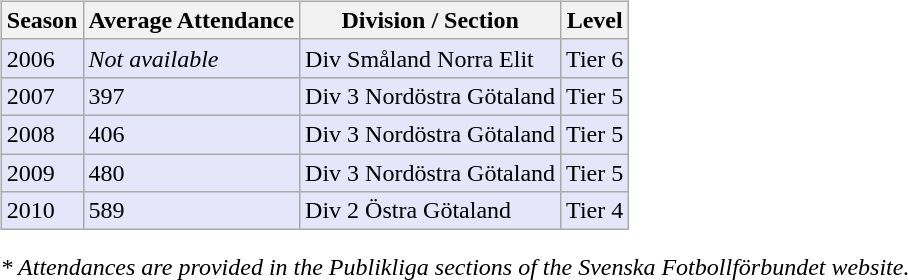<table>
<tr>
<td valign="top" width=0%><br><table class="wikitable">
<tr style="background:#f0f6fa;">
<th><strong>Season</strong></th>
<th><strong>Average Attendance</strong></th>
<th><strong>Division / Section</strong></th>
<th><strong>Level</strong></th>
</tr>
<tr>
<td style="background:#E6E6FA;">2006</td>
<td style="background:#E6E6FA;"><em>Not available</em></td>
<td style="background:#E6E6FA;">Div Småland Norra Elit</td>
<td style="background:#E6E6FA;">Tier 6</td>
</tr>
<tr>
<td style="background:#E6E6FA;">2007</td>
<td style="background:#E6E6FA;">397</td>
<td style="background:#E6E6FA;">Div 3 Nordöstra Götaland</td>
<td style="background:#E6E6FA;">Tier 5</td>
</tr>
<tr>
<td style="background:#E6E6FA;">2008</td>
<td style="background:#E6E6FA;">406</td>
<td style="background:#E6E6FA;">Div 3 Nordöstra Götaland</td>
<td style="background:#E6E6FA;">Tier 5</td>
</tr>
<tr>
<td style="background:#E6E6FA;">2009</td>
<td style="background:#E6E6FA;">480</td>
<td style="background:#E6E6FA;">Div 3 Nordöstra Götaland</td>
<td style="background:#E6E6FA;">Tier 5</td>
</tr>
<tr>
<td style="background:#E6E6FA;">2010</td>
<td style="background:#E6E6FA;">589</td>
<td style="background:#E6E6FA;">Div 2 Östra Götaland</td>
<td style="background:#E6E6FA;">Tier 4</td>
</tr>
</table>
<em>* Attendances are provided in the Publikliga sections of the Svenska Fotbollförbundet website.</em> </td>
</tr>
</table>
